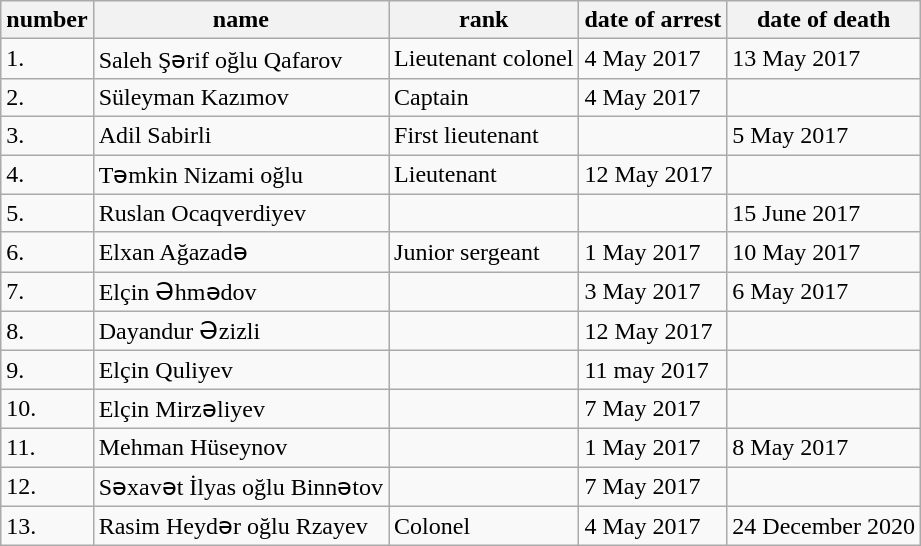<table class="wikitable">
<tr>
<th>number</th>
<th>name</th>
<th>rank</th>
<th>date of arrest</th>
<th>date of death</th>
</tr>
<tr>
<td><div>1.</div></td>
<td>Saleh Şərif oğlu Qafarov</td>
<td>Lieutenant colonel</td>
<td><div>4 May 2017</div></td>
<td><div>13 May 2017</div></td>
</tr>
<tr>
<td><div>2.</div></td>
<td>Süleyman Kazımov</td>
<td>Captain</td>
<td><div>4 May 2017</div></td>
<td></td>
</tr>
<tr>
<td><div>3.</div></td>
<td>Adil Sabirli</td>
<td>First lieutenant</td>
<td></td>
<td><div>5 May 2017</div></td>
</tr>
<tr>
<td><div>4.</div></td>
<td>Təmkin Nizami oğlu</td>
<td>Lieutenant</td>
<td><div>12 May 2017</div></td>
<td></td>
</tr>
<tr>
<td><div>5.</div></td>
<td>Ruslan Ocaqverdiyev</td>
<td></td>
<td></td>
<td><div>15 June 2017</div></td>
</tr>
<tr>
<td><div>6.</div></td>
<td>Elxan Ağazadə</td>
<td>Junior sergeant</td>
<td><div>1 May 2017</div></td>
<td><div>10 May 2017</div></td>
</tr>
<tr>
<td><div>7.</div></td>
<td>Elçin Əhmədov</td>
<td></td>
<td><div>3 May 2017</div></td>
<td><div>6 May 2017</div></td>
</tr>
<tr>
<td><div>8.</div></td>
<td>Dayandur Əzizli</td>
<td></td>
<td><div>12 May 2017</div></td>
<td></td>
</tr>
<tr>
<td><div>9.</div></td>
<td>Elçin Quliyev</td>
<td></td>
<td><div>11 may 2017</div></td>
<td></td>
</tr>
<tr>
<td><div>10.</div></td>
<td>Elçin Mirzəliyev</td>
<td></td>
<td><div>7 May 2017</div></td>
<td></td>
</tr>
<tr>
<td><div>11.</div></td>
<td>Mehman Hüseynov</td>
<td></td>
<td><div>1 May 2017</div></td>
<td><div>8 May 2017</div></td>
</tr>
<tr>
<td><div>12.</div></td>
<td>Səxavət İlyas oğlu Binnətov</td>
<td></td>
<td><div>7 May 2017</div></td>
<td></td>
</tr>
<tr>
<td><div> 13.</div></td>
<td>Rasim Heydər oğlu Rzayev</td>
<td>Colonel</td>
<td><div>4 May 2017</div></td>
<td><div>24 December 2020</div></td>
</tr>
</table>
